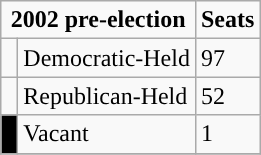<table class="wikitable">
<tr>
<td colspan="2" rowspan="1" align="center" valign="top"><strong>2002 pre-election</strong></td>
<td style="vertical-align:top;"><strong>Seats</strong><br></td>
</tr>
<tr>
<td style="background-color:"> </td>
<td>Democratic-Held</td>
<td>97</td>
</tr>
<tr>
<td style="background-color:"> </td>
<td>Republican-Held</td>
<td>52</td>
</tr>
<tr>
<td bgcolor="black"> </td>
<td>Vacant</td>
<td>1</td>
</tr>
<tr>
</tr>
</table>
